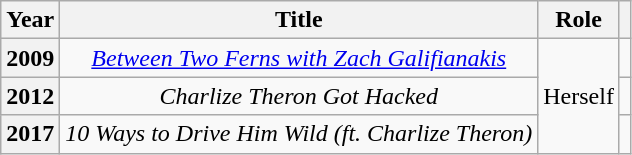<table class="wikitable sortable plainrowheaders" style="text-align:center;">
<tr>
<th scope="col">Year</th>
<th scope="col">Title</th>
<th scope="col">Role</th>
<th scope=col class="unsortable"></th>
</tr>
<tr>
<th scope=row>2009</th>
<td><em><a href='#'>Between Two Ferns with Zach Galifianakis</a></em></td>
<td rowspan="3">Herself</td>
<td style="text-align:center;"></td>
</tr>
<tr>
<th scope=row>2012</th>
<td><em>Charlize Theron Got Hacked</em></td>
<td style="text-align:center;"></td>
</tr>
<tr>
<th scope=row>2017</th>
<td><em>10 Ways to Drive Him Wild (ft. Charlize Theron)</em></td>
<td style="text-align:center;"></td>
</tr>
</table>
